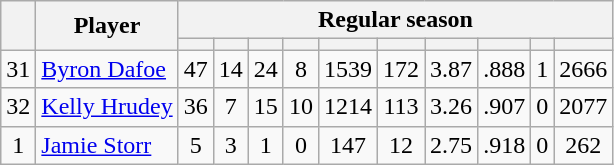<table class="wikitable plainrowheaders" style="text-align:center;">
<tr>
<th scope="col" rowspan="2"></th>
<th scope="col" rowspan="2">Player</th>
<th scope=colgroup colspan=10>Regular season</th>
</tr>
<tr>
<th scope="col"></th>
<th scope="col"></th>
<th scope="col"></th>
<th scope="col"></th>
<th scope="col"></th>
<th scope="col"></th>
<th scope="col"></th>
<th scope="col"></th>
<th scope="col"></th>
<th scope="col"></th>
</tr>
<tr>
<td scope="row">31</td>
<td align="left"><a href='#'>Byron Dafoe</a></td>
<td>47</td>
<td>14</td>
<td>24</td>
<td>8</td>
<td>1539</td>
<td>172</td>
<td>3.87</td>
<td>.888</td>
<td>1</td>
<td>2666</td>
</tr>
<tr>
<td scope="row">32</td>
<td align="left"><a href='#'>Kelly Hrudey</a></td>
<td>36</td>
<td>7</td>
<td>15</td>
<td>10</td>
<td>1214</td>
<td>113</td>
<td>3.26</td>
<td>.907</td>
<td>0</td>
<td>2077</td>
</tr>
<tr>
<td scope="row">1</td>
<td align="left"><a href='#'>Jamie Storr</a></td>
<td>5</td>
<td>3</td>
<td>1</td>
<td>0</td>
<td>147</td>
<td>12</td>
<td>2.75</td>
<td>.918</td>
<td>0</td>
<td>262</td>
</tr>
</table>
